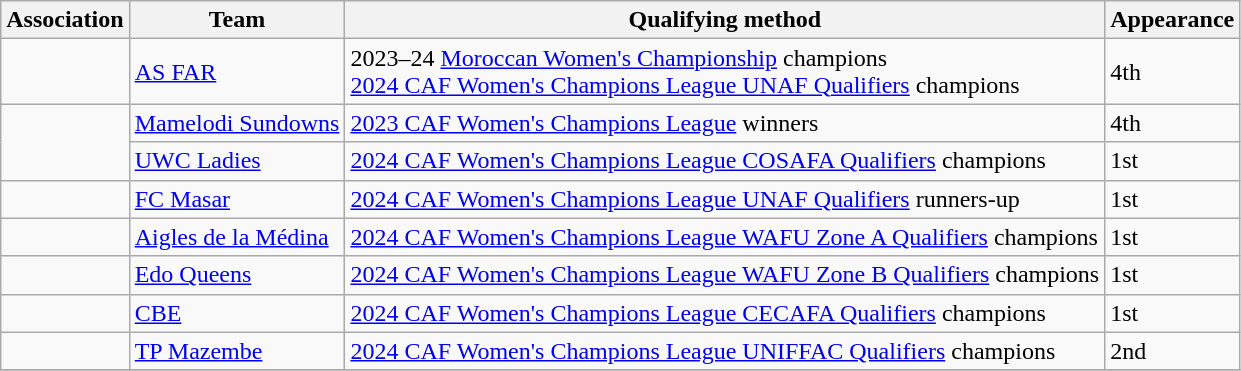<table class="wikitable">
<tr>
<th>Association</th>
<th>Team</th>
<th>Qualifying method</th>
<th>Appearance</th>
</tr>
<tr>
<td></td>
<td><a href='#'>AS FAR</a> <em></em></td>
<td>2023–24 <a href='#'>Moroccan Women's Championship</a> champions<br><a href='#'>2024 CAF Women's Champions League UNAF Qualifiers</a> champions</td>
<td>4th</td>
</tr>
<tr>
<td rowspan=2></td>
<td><a href='#'>Mamelodi Sundowns</a> <em></em></td>
<td><a href='#'>2023 CAF Women's Champions League</a> winners</td>
<td>4th</td>
</tr>
<tr>
<td><a href='#'>UWC Ladies</a></td>
<td><a href='#'>2024 CAF Women's Champions League COSAFA Qualifiers</a> champions</td>
<td>1st</td>
</tr>
<tr>
<td></td>
<td><a href='#'>FC Masar</a></td>
<td><a href='#'>2024 CAF Women's Champions League UNAF Qualifiers</a> runners-up</td>
<td>1st</td>
</tr>
<tr>
<td></td>
<td><a href='#'>Aigles de la Médina</a></td>
<td><a href='#'>2024 CAF Women's Champions League WAFU Zone A Qualifiers</a> champions</td>
<td>1st</td>
</tr>
<tr>
<td></td>
<td><a href='#'>Edo Queens</a></td>
<td><a href='#'>2024 CAF Women's Champions League WAFU Zone B Qualifiers</a> champions</td>
<td>1st</td>
</tr>
<tr>
<td></td>
<td><a href='#'>CBE</a></td>
<td><a href='#'>2024 CAF Women's Champions League CECAFA Qualifiers</a> champions</td>
<td>1st</td>
</tr>
<tr>
<td></td>
<td><a href='#'>TP Mazembe</a></td>
<td><a href='#'>2024 CAF Women's Champions League UNIFFAC Qualifiers</a> champions</td>
<td>2nd</td>
</tr>
<tr>
</tr>
</table>
